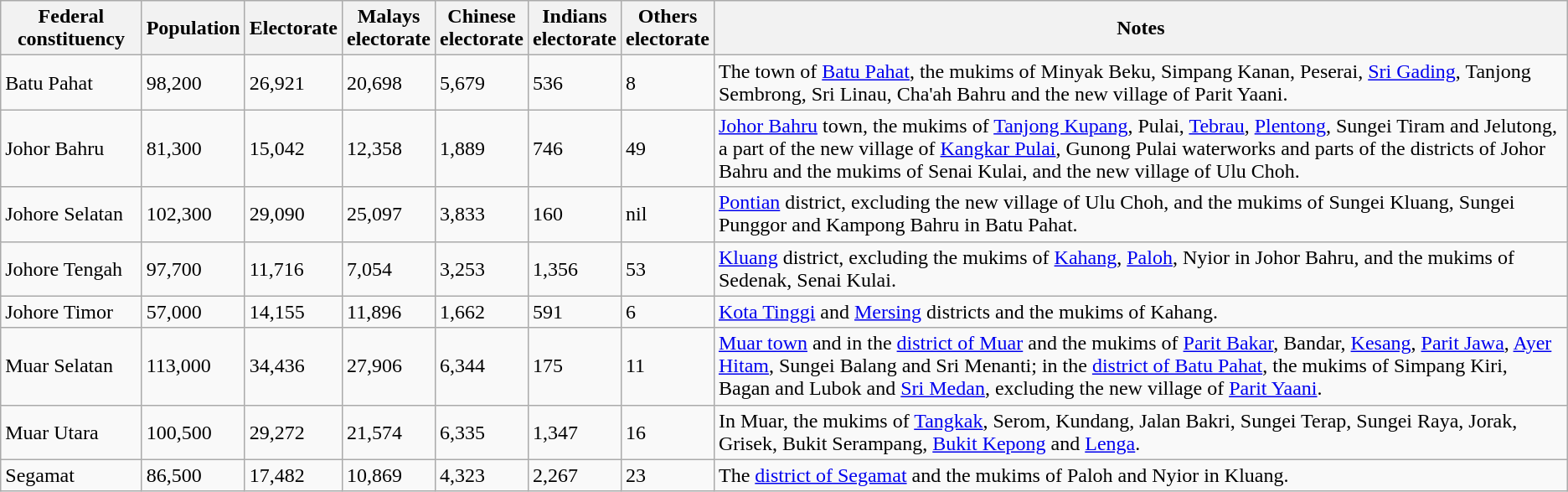<table class="wikitable sortable">
<tr>
<th>Federal constituency</th>
<th>Population</th>
<th>Electorate</th>
<th>Malays<br>electorate</th>
<th>Chinese<br>electorate</th>
<th>Indians<br>electorate</th>
<th>Others<br>electorate</th>
<th>Notes</th>
</tr>
<tr>
<td>Batu Pahat</td>
<td>98,200</td>
<td>26,921</td>
<td>20,698</td>
<td>5,679</td>
<td>536</td>
<td>8</td>
<td>The town of <a href='#'>Batu Pahat</a>, the mukims of Minyak Beku, Simpang Kanan, Peserai, <a href='#'>Sri Gading</a>, Tanjong Sembrong, Sri Linau, Cha'ah Bahru and the new village of Parit Yaani.</td>
</tr>
<tr>
<td>Johor Bahru</td>
<td>81,300</td>
<td>15,042</td>
<td>12,358</td>
<td>1,889</td>
<td>746</td>
<td>49</td>
<td><a href='#'>Johor Bahru</a> town, the mukims of <a href='#'>Tanjong Kupang</a>, Pulai, <a href='#'>Tebrau</a>, <a href='#'>Plentong</a>, Sungei Tiram and Jelutong, a part of the new village of <a href='#'>Kangkar Pulai</a>, Gunong Pulai waterworks and parts of the districts of Johor Bahru and the mukims of Senai Kulai, and the new village of Ulu Choh.</td>
</tr>
<tr>
<td>Johore Selatan</td>
<td>102,300</td>
<td>29,090</td>
<td>25,097</td>
<td>3,833</td>
<td>160</td>
<td>nil</td>
<td><a href='#'>Pontian</a> district, excluding the new village of Ulu Choh, and the mukims of Sungei Kluang, Sungei Punggor and Kampong Bahru in Batu Pahat.</td>
</tr>
<tr>
<td>Johore Tengah</td>
<td>97,700</td>
<td>11,716</td>
<td>7,054</td>
<td>3,253</td>
<td>1,356</td>
<td>53</td>
<td><a href='#'>Kluang</a> district, excluding the mukims of <a href='#'>Kahang</a>, <a href='#'>Paloh</a>, Nyior in Johor Bahru, and the mukims of Sedenak, Senai Kulai.</td>
</tr>
<tr>
<td>Johore Timor</td>
<td>57,000</td>
<td>14,155</td>
<td>11,896</td>
<td>1,662</td>
<td>591</td>
<td>6</td>
<td><a href='#'>Kota Tinggi</a> and <a href='#'>Mersing</a> districts and the mukims of Kahang.</td>
</tr>
<tr>
<td>Muar Selatan</td>
<td>113,000</td>
<td>34,436</td>
<td>27,906</td>
<td>6,344</td>
<td>175</td>
<td>11</td>
<td><a href='#'>Muar town</a> and in the <a href='#'>district of Muar</a> and the mukims of <a href='#'>Parit Bakar</a>, Bandar, <a href='#'>Kesang</a>, <a href='#'>Parit Jawa</a>, <a href='#'>Ayer Hitam</a>, Sungei Balang and Sri Menanti; in the <a href='#'>district of Batu Pahat</a>, the mukims of Simpang Kiri, Bagan and Lubok and <a href='#'>Sri Medan</a>, excluding the new village of <a href='#'>Parit Yaani</a>.</td>
</tr>
<tr>
<td>Muar Utara</td>
<td>100,500</td>
<td>29,272</td>
<td>21,574</td>
<td>6,335</td>
<td>1,347</td>
<td>16</td>
<td>In Muar, the mukims of <a href='#'>Tangkak</a>, Serom, Kundang, Jalan Bakri, Sungei Terap, Sungei Raya, Jorak, Grisek, Bukit Serampang, <a href='#'>Bukit Kepong</a> and <a href='#'>Lenga</a>.</td>
</tr>
<tr>
<td>Segamat</td>
<td>86,500</td>
<td>17,482</td>
<td>10,869</td>
<td>4,323</td>
<td>2,267</td>
<td>23</td>
<td>The <a href='#'>district of Segamat</a> and the mukims of Paloh and Nyior in Kluang.</td>
</tr>
</table>
